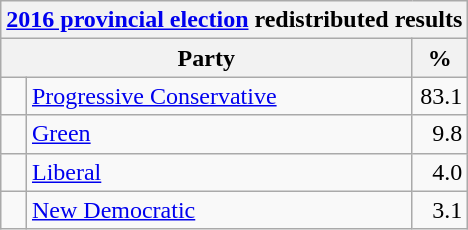<table class="wikitable">
<tr>
<th colspan="4"><a href='#'>2016 provincial election</a> redistributed results</th>
</tr>
<tr>
<th bgcolor="#DDDDFF" width="130px" colspan="2">Party</th>
<th bgcolor="#DDDDFF" width="30px">%</th>
</tr>
<tr>
<td> </td>
<td><a href='#'>Progressive Conservative</a></td>
<td align=right>83.1</td>
</tr>
<tr>
<td> </td>
<td><a href='#'>Green</a></td>
<td align=right>9.8</td>
</tr>
<tr>
<td> </td>
<td><a href='#'>Liberal</a></td>
<td align=right>4.0</td>
</tr>
<tr>
<td> </td>
<td><a href='#'>New Democratic</a></td>
<td align=right>3.1</td>
</tr>
</table>
